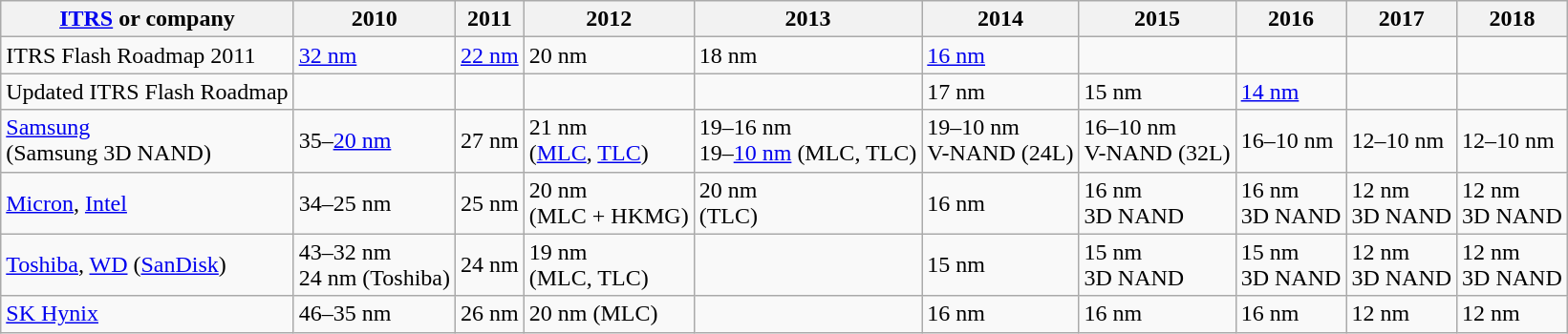<table class="wikitable">
<tr>
<th><a href='#'>ITRS</a> or company</th>
<th>2010</th>
<th>2011</th>
<th>2012</th>
<th>2013</th>
<th>2014</th>
<th>2015</th>
<th>2016</th>
<th>2017</th>
<th>2018</th>
</tr>
<tr>
<td>ITRS Flash Roadmap 2011</td>
<td><a href='#'>32&nbsp;nm</a></td>
<td><a href='#'>22&nbsp;nm</a></td>
<td>20 nm</td>
<td>18 nm</td>
<td><a href='#'>16 nm</a></td>
<td></td>
<td></td>
<td></td>
<td></td>
</tr>
<tr>
<td>Updated ITRS Flash Roadmap</td>
<td></td>
<td></td>
<td></td>
<td></td>
<td>17 nm</td>
<td>15 nm</td>
<td><a href='#'>14&nbsp;nm</a></td>
<td></td>
<td></td>
</tr>
<tr>
<td><a href='#'>Samsung</a><br>(Samsung 3D NAND)</td>
<td>35–<a href='#'>20&nbsp;nm</a></td>
<td>27 nm</td>
<td>21 nm <br> (<a href='#'>MLC</a>, <a href='#'>TLC</a>)</td>
<td>19–16 nm <br> 19–<a href='#'>10 nm</a> (MLC, TLC)</td>
<td>19–10 nm<br>V-NAND (24L)</td>
<td>16–10 nm<br>V-NAND (32L)</td>
<td>16–10 nm</td>
<td>12–10 nm</td>
<td>12–10 nm</td>
</tr>
<tr>
<td><a href='#'>Micron</a>, <a href='#'>Intel</a></td>
<td>34–25 nm</td>
<td>25 nm</td>
<td>20 nm <br> (MLC + HKMG)</td>
<td>20 nm <br> (TLC)</td>
<td>16 nm</td>
<td>16 nm<br>3D NAND</td>
<td>16 nm<br>3D NAND</td>
<td>12 nm<br>3D NAND</td>
<td>12 nm<br>3D NAND</td>
</tr>
<tr>
<td><a href='#'>Toshiba</a>, <a href='#'>WD</a> (<a href='#'>SanDisk</a>)</td>
<td>43–32 nm <br> 24 nm (Toshiba)</td>
<td>24 nm</td>
<td>19 nm <br> (MLC, TLC)</td>
<td></td>
<td>15 nm</td>
<td>15 nm<br>3D NAND</td>
<td>15 nm<br>3D NAND</td>
<td>12 nm <br> 3D NAND</td>
<td>12 nm <br> 3D NAND</td>
</tr>
<tr>
<td><a href='#'>SK Hynix</a></td>
<td>46–35 nm</td>
<td>26 nm</td>
<td>20 nm (MLC)</td>
<td></td>
<td>16 nm</td>
<td>16 nm</td>
<td>16 nm</td>
<td>12 nm</td>
<td>12 nm</td>
</tr>
</table>
